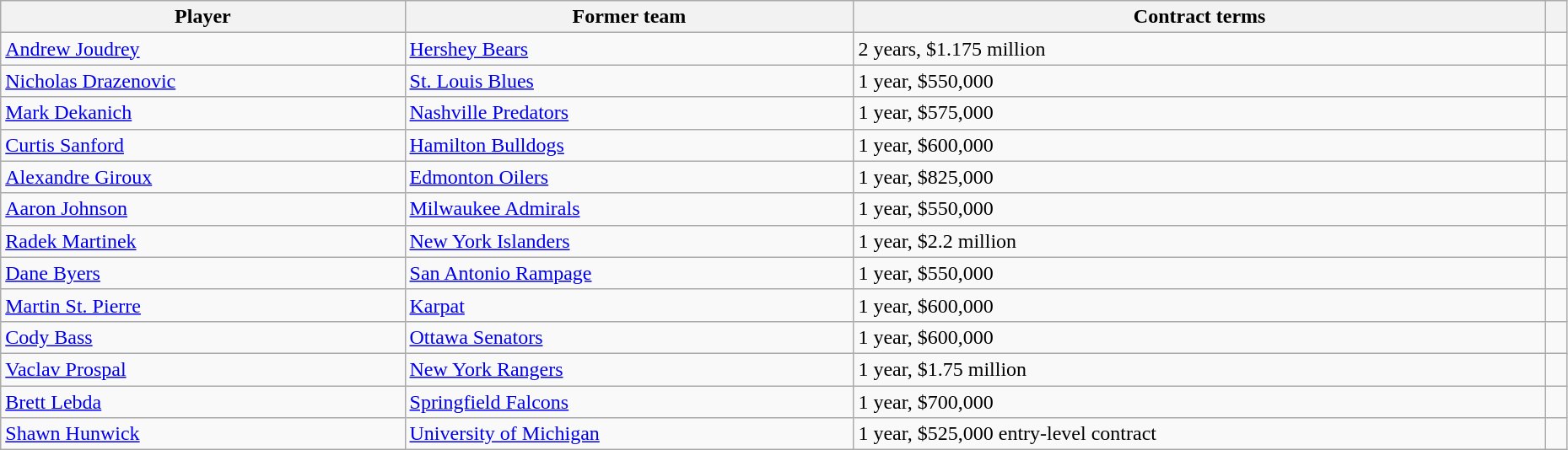<table class="wikitable" style="width:98%;">
<tr>
<th>Player</th>
<th>Former team</th>
<th>Contract terms</th>
<th></th>
</tr>
<tr>
<td><a href='#'>Andrew Joudrey</a></td>
<td><a href='#'>Hershey Bears</a></td>
<td>2 years, $1.175 million</td>
<td></td>
</tr>
<tr>
<td><a href='#'>Nicholas Drazenovic</a></td>
<td><a href='#'>St. Louis Blues</a></td>
<td>1 year, $550,000</td>
<td></td>
</tr>
<tr>
<td><a href='#'>Mark Dekanich</a></td>
<td><a href='#'>Nashville Predators</a></td>
<td>1 year, $575,000</td>
<td></td>
</tr>
<tr>
<td><a href='#'>Curtis Sanford</a></td>
<td><a href='#'>Hamilton Bulldogs</a></td>
<td>1 year, $600,000</td>
<td></td>
</tr>
<tr>
<td><a href='#'>Alexandre Giroux</a></td>
<td><a href='#'>Edmonton Oilers</a></td>
<td>1 year, $825,000</td>
<td></td>
</tr>
<tr>
<td><a href='#'>Aaron Johnson</a></td>
<td><a href='#'>Milwaukee Admirals</a></td>
<td>1 year, $550,000</td>
<td></td>
</tr>
<tr>
<td><a href='#'>Radek Martinek</a></td>
<td><a href='#'>New York Islanders</a></td>
<td>1 year, $2.2 million</td>
<td></td>
</tr>
<tr>
<td><a href='#'>Dane Byers</a></td>
<td><a href='#'>San Antonio Rampage</a></td>
<td>1 year, $550,000</td>
<td></td>
</tr>
<tr>
<td><a href='#'>Martin St. Pierre</a></td>
<td><a href='#'>Karpat</a></td>
<td>1 year, $600,000</td>
<td></td>
</tr>
<tr>
<td><a href='#'>Cody Bass</a></td>
<td><a href='#'>Ottawa Senators</a></td>
<td>1 year, $600,000</td>
<td></td>
</tr>
<tr>
<td><a href='#'>Vaclav Prospal</a></td>
<td><a href='#'>New York Rangers</a></td>
<td>1 year, $1.75 million</td>
<td></td>
</tr>
<tr>
<td><a href='#'>Brett Lebda</a></td>
<td><a href='#'>Springfield Falcons</a></td>
<td>1 year, $700,000</td>
<td></td>
</tr>
<tr>
<td><a href='#'>Shawn Hunwick</a></td>
<td><a href='#'>University of Michigan</a></td>
<td>1 year, $525,000 entry-level contract</td>
<td></td>
</tr>
</table>
